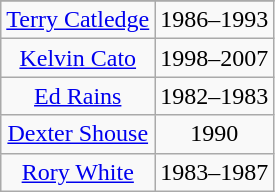<table class="wikitable" style="text-align:center">
<tr>
</tr>
<tr>
<td><a href='#'>Terry Catledge</a></td>
<td>1986–1993</td>
</tr>
<tr>
<td><a href='#'>Kelvin Cato</a></td>
<td>1998–2007</td>
</tr>
<tr>
<td><a href='#'>Ed Rains</a></td>
<td>1982–1983</td>
</tr>
<tr>
<td><a href='#'>Dexter Shouse</a></td>
<td>1990</td>
</tr>
<tr>
<td><a href='#'>Rory White</a></td>
<td>1983–1987</td>
</tr>
</table>
